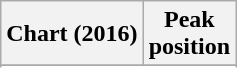<table class="wikitable plainrowheaders sortable" style="text-align:center;">
<tr>
<th scope="col">Chart (2016)</th>
<th scope="col">Peak<br>position</th>
</tr>
<tr>
</tr>
<tr>
</tr>
<tr>
</tr>
<tr>
</tr>
</table>
